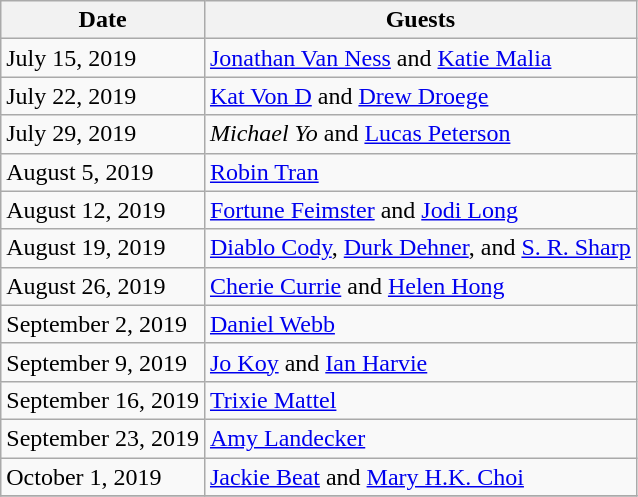<table class="wikitable sortable">
<tr>
<th>Date</th>
<th>Guests</th>
</tr>
<tr>
<td>July 15, 2019</td>
<td><a href='#'>Jonathan Van Ness</a> and <a href='#'>Katie Malia</a></td>
</tr>
<tr>
<td>July 22, 2019</td>
<td><a href='#'>Kat Von D</a> and <a href='#'>Drew Droege</a></td>
</tr>
<tr>
<td>July 29, 2019</td>
<td><em>Michael Yo</em> and <a href='#'>Lucas Peterson</a></td>
</tr>
<tr>
<td>August 5, 2019</td>
<td><a href='#'>Robin Tran</a></td>
</tr>
<tr>
<td>August 12, 2019</td>
<td><a href='#'>Fortune Feimster</a> and <a href='#'>Jodi Long</a></td>
</tr>
<tr>
<td>August 19, 2019</td>
<td><a href='#'>Diablo Cody</a>, <a href='#'>Durk Dehner</a>, and <a href='#'>S. R. Sharp</a></td>
</tr>
<tr>
<td>August 26, 2019</td>
<td><a href='#'>Cherie Currie</a> and <a href='#'>Helen Hong</a></td>
</tr>
<tr>
<td>September 2, 2019</td>
<td><a href='#'>Daniel Webb</a></td>
</tr>
<tr>
<td>September 9, 2019</td>
<td><a href='#'>Jo Koy</a> and <a href='#'>Ian Harvie</a></td>
</tr>
<tr>
<td>September 16, 2019</td>
<td><a href='#'>Trixie Mattel</a></td>
</tr>
<tr>
<td>September 23, 2019</td>
<td><a href='#'>Amy Landecker</a></td>
</tr>
<tr>
<td>October 1, 2019</td>
<td><a href='#'>Jackie Beat</a> and <a href='#'>Mary H.K. Choi</a></td>
</tr>
<tr>
</tr>
</table>
